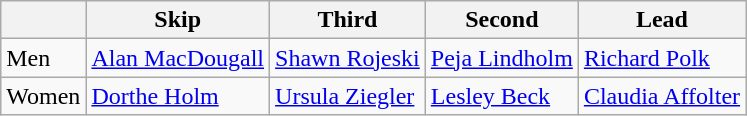<table class="wikitable">
<tr>
<th></th>
<th>Skip</th>
<th>Third</th>
<th>Second</th>
<th>Lead</th>
</tr>
<tr>
<td>Men</td>
<td> <a href='#'>Alan MacDougall</a></td>
<td> <a href='#'>Shawn Rojeski</a></td>
<td> <a href='#'>Peja Lindholm</a></td>
<td> <a href='#'>Richard Polk</a></td>
</tr>
<tr>
<td>Women</td>
<td> <a href='#'>Dorthe Holm</a></td>
<td> <a href='#'>Ursula Ziegler</a></td>
<td> <a href='#'>Lesley Beck</a></td>
<td> <a href='#'>Claudia Affolter</a></td>
</tr>
</table>
